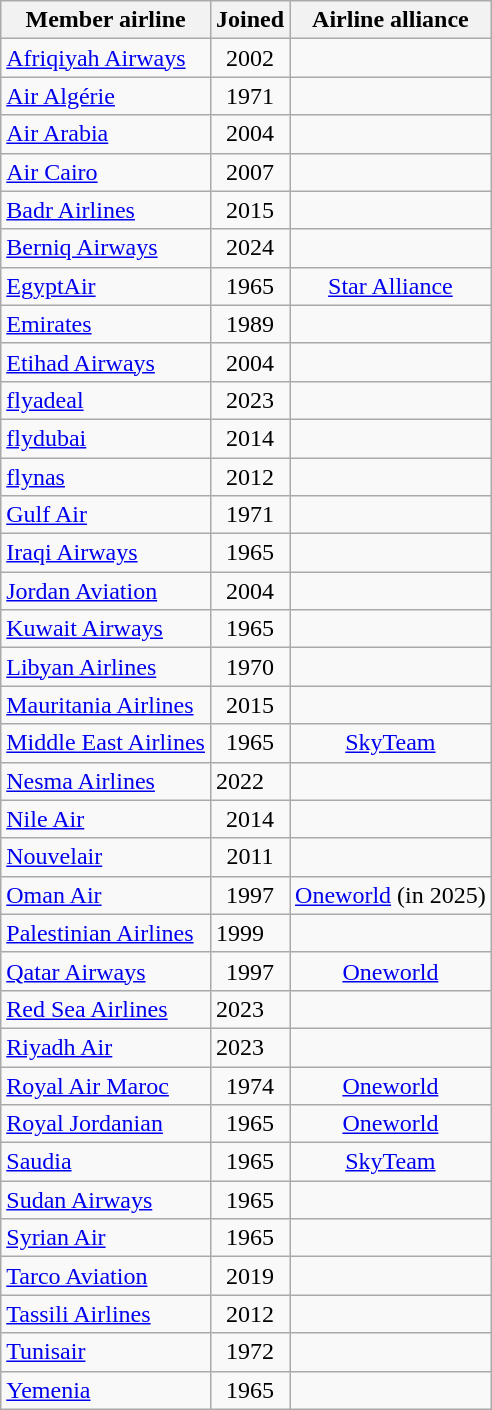<table class="wikitable sortable toccolours">
<tr>
<th>Member airline</th>
<th>Joined</th>
<th>Airline alliance</th>
</tr>
<tr>
<td> <a href='#'>Afriqiyah Airways</a></td>
<td align=center>2002</td>
<td></td>
</tr>
<tr>
<td> <a href='#'>Air Algérie</a></td>
<td align=center>1971</td>
<td></td>
</tr>
<tr>
<td> <a href='#'>Air Arabia</a></td>
<td align=center>2004</td>
<td></td>
</tr>
<tr>
<td> <a href='#'>Air Cairo</a></td>
<td align=center>2007</td>
<td></td>
</tr>
<tr>
<td> <a href='#'>Badr Airlines</a></td>
<td align=center>2015</td>
<td></td>
</tr>
<tr>
<td> <a href='#'>Berniq Airways</a></td>
<td align="center">2024</td>
<td></td>
</tr>
<tr>
<td> <a href='#'>EgyptAir</a></td>
<td align=center>1965</td>
<td align=center><a href='#'>Star Alliance</a></td>
</tr>
<tr>
<td> <a href='#'>Emirates</a></td>
<td align=center>1989</td>
<td></td>
</tr>
<tr>
<td> <a href='#'>Etihad Airways</a></td>
<td align=center>2004</td>
<td></td>
</tr>
<tr>
<td> <a href='#'>flyadeal</a></td>
<td align="center">2023</td>
<td></td>
</tr>
<tr>
<td> <a href='#'>flydubai</a></td>
<td align="center">2014</td>
<td></td>
</tr>
<tr>
<td> <a href='#'>flynas</a></td>
<td align="center">2012</td>
<td></td>
</tr>
<tr>
<td> <a href='#'>Gulf Air</a></td>
<td align="center">1971</td>
<td></td>
</tr>
<tr>
<td> <a href='#'>Iraqi Airways</a></td>
<td align="center">1965</td>
<td></td>
</tr>
<tr>
<td> <a href='#'>Jordan Aviation</a></td>
<td align="center">2004</td>
<td></td>
</tr>
<tr>
<td> <a href='#'>Kuwait Airways</a></td>
<td align="center">1965</td>
<td></td>
</tr>
<tr>
<td> <a href='#'>Libyan Airlines</a></td>
<td align="center">1970</td>
<td></td>
</tr>
<tr>
<td> <a href='#'>Mauritania Airlines</a></td>
<td align="center">2015</td>
<td></td>
</tr>
<tr>
<td> <a href='#'>Middle East Airlines</a></td>
<td align="center">1965</td>
<td align="center"><a href='#'>SkyTeam</a></td>
</tr>
<tr>
<td> <a href='#'>Nesma Airlines</a></td>
<td>2022</td>
<td></td>
</tr>
<tr>
<td> <a href='#'>Nile Air</a></td>
<td align="center">2014</td>
<td></td>
</tr>
<tr>
<td> <a href='#'>Nouvelair</a></td>
<td align="center">2011</td>
<td></td>
</tr>
<tr>
<td> <a href='#'>Oman Air</a></td>
<td align="center">1997</td>
<td align="center"><a href='#'>Oneworld</a> (in 2025)</td>
</tr>
<tr>
<td> <a href='#'>Palestinian Airlines</a></td>
<td>1999</td>
<td></td>
</tr>
<tr>
<td> <a href='#'>Qatar Airways</a></td>
<td align="center">1997</td>
<td align="center"><a href='#'>Oneworld</a></td>
</tr>
<tr>
<td> <a href='#'>Red Sea Airlines</a></td>
<td>2023</td>
<td></td>
</tr>
<tr>
<td> <a href='#'>Riyadh Air</a></td>
<td>2023</td>
<td></td>
</tr>
<tr>
<td> <a href='#'>Royal Air Maroc</a></td>
<td align="center">1974</td>
<td align="center"><a href='#'>Oneworld</a></td>
</tr>
<tr>
<td> <a href='#'>Royal Jordanian</a></td>
<td align="center">1965</td>
<td align="center"><a href='#'>Oneworld</a></td>
</tr>
<tr>
<td> <a href='#'>Saudia</a></td>
<td align="center">1965</td>
<td align="center"><a href='#'>SkyTeam</a></td>
</tr>
<tr>
<td> <a href='#'>Sudan Airways</a></td>
<td align="center">1965</td>
<td></td>
</tr>
<tr>
<td> <a href='#'>Syrian Air</a></td>
<td align="center">1965</td>
<td></td>
</tr>
<tr>
<td> <a href='#'>Tarco Aviation</a></td>
<td align="center">2019</td>
<td></td>
</tr>
<tr>
<td> <a href='#'>Tassili Airlines</a></td>
<td align="center">2012</td>
<td></td>
</tr>
<tr>
<td> <a href='#'>Tunisair</a></td>
<td align="center">1972</td>
<td></td>
</tr>
<tr>
<td> <a href='#'>Yemenia</a></td>
<td align="center">1965</td>
<td></td>
</tr>
</table>
